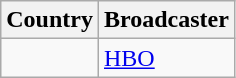<table class="wikitable">
<tr>
<th align=center>Country</th>
<th align=center>Broadcaster</th>
</tr>
<tr>
<td></td>
<td><a href='#'>HBO</a></td>
</tr>
</table>
